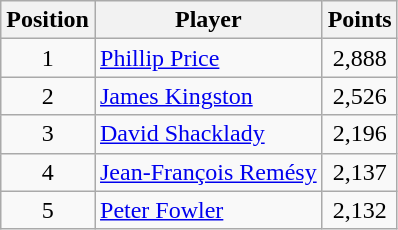<table class=wikitable>
<tr>
<th>Position</th>
<th>Player</th>
<th>Points</th>
</tr>
<tr>
<td align=center>1</td>
<td> <a href='#'>Phillip Price</a></td>
<td align=center>2,888</td>
</tr>
<tr>
<td align=center>2</td>
<td> <a href='#'>James Kingston</a></td>
<td align=center>2,526</td>
</tr>
<tr>
<td align=center>3</td>
<td> <a href='#'>David Shacklady</a></td>
<td align=center>2,196</td>
</tr>
<tr>
<td align=center>4</td>
<td> <a href='#'>Jean-François Remésy</a></td>
<td align=center>2,137</td>
</tr>
<tr>
<td align=center>5</td>
<td> <a href='#'>Peter Fowler</a></td>
<td align=center>2,132</td>
</tr>
</table>
